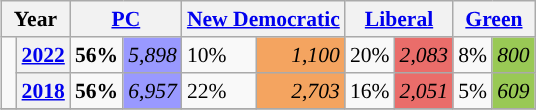<table class="wikitable" style="float:right; width:400; font-size:90%; margin-left:1em;">
<tr>
<th colspan="2" scope="col">Year</th>
<th colspan="2" scope="col"><a href='#'>PC</a></th>
<th colspan="2" scope="col"><a href='#'>New Democratic</a></th>
<th colspan="2" scope="col"><a href='#'>Liberal</a></th>
<th colspan="2" scope="col"><a href='#'>Green</a></th>
</tr>
<tr>
<td rowspan="2" style="width: 0.25em; background-color: "></td>
<th><a href='#'>2022</a></th>
<td><strong>56%</strong></td>
<td style="text-align:right; background:#9999FF;"><em>5,898</em></td>
<td>10%</td>
<td style="text-align:right; background:#F4A460;"><em>1,100</em></td>
<td>20%</td>
<td style="text-align:right; background:#EA6D6A;"><em>2,083</em></td>
<td>8%</td>
<td style="text-align:right; background:#99C955;"><em>800</em></td>
</tr>
<tr>
<th><a href='#'>2018</a></th>
<td><strong>56%</strong></td>
<td style="text-align:right; background:#9999FF;"><em>6,957</em></td>
<td>22%</td>
<td style="text-align:right; background:#F4A460;"><em>2,703</em></td>
<td>16%</td>
<td style="text-align:right; background:#EA6D6A;"><em>2,051</em></td>
<td>5%</td>
<td style="text-align:right; background:#99C955;"><em>609</em></td>
</tr>
<tr>
</tr>
</table>
